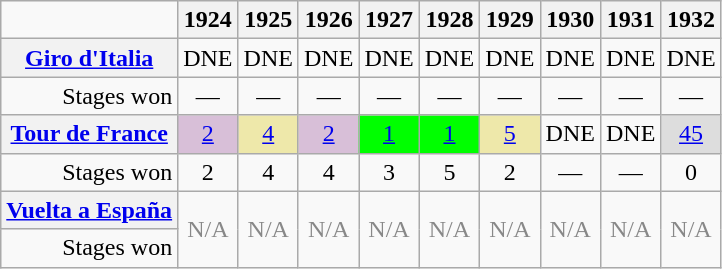<table class="wikitable">
<tr>
<td></td>
<th scope="col">1924</th>
<th scope="col">1925</th>
<th scope="col">1926</th>
<th scope="col">1927</th>
<th scope="col">1928</th>
<th scope="col">1929</th>
<th scope="col">1930</th>
<th scope="col">1931</th>
<th scope="col">1932</th>
</tr>
<tr>
<th><a href='#'>Giro d'Italia</a></th>
<td align="center">DNE</td>
<td align="center">DNE</td>
<td align="center">DNE</td>
<td align="center">DNE</td>
<td align="center">DNE</td>
<td align="center">DNE</td>
<td align="center">DNE</td>
<td align="center">DNE</td>
<td align="center">DNE</td>
</tr>
<tr>
<td align="right">Stages won</td>
<td align="center">—</td>
<td align="center">—</td>
<td align="center">—</td>
<td align="center">—</td>
<td align="center">—</td>
<td align="center">—</td>
<td align="center">—</td>
<td align="center">—</td>
<td align="center">—</td>
</tr>
<tr>
<th><a href='#'>Tour de France</a></th>
<td align="center" style="background:#D8BFD8;"><a href='#'>2</a></td>
<td align="center" style="background:#EEE8AA;"><a href='#'>4</a></td>
<td align="center" style="background:#D8BFD8;"><a href='#'>2</a></td>
<td align="center" style="background:#00ff00;"><a href='#'>1</a></td>
<td align="center" style="background:#00ff00;"><a href='#'>1</a></td>
<td align="center" style="background:#EEE8AA;"><a href='#'>5</a></td>
<td align="center">DNE</td>
<td align="center">DNE</td>
<td align="center" style="background:#DDDDDD;"><a href='#'>45</a></td>
</tr>
<tr>
<td align="right">Stages won</td>
<td align="center">2</td>
<td align="center">4</td>
<td align="center">4</td>
<td align="center">3</td>
<td align="center">5</td>
<td align="center">2</td>
<td align="center">—</td>
<td align="center">—</td>
<td align="center">0</td>
</tr>
<tr>
<th><a href='#'>Vuelta a España</a></th>
<td rowspan=2 align="center" style="color:#888888;">N/A</td>
<td rowspan=2 align="center" style="color:#888888;">N/A</td>
<td rowspan=2 align="center" style="color:#888888;">N/A</td>
<td rowspan=2 align="center" style="color:#888888;">N/A</td>
<td rowspan=2 align="center" style="color:#888888;">N/A</td>
<td rowspan=2 align="center" style="color:#888888;">N/A</td>
<td rowspan=2 align="center" style="color:#888888;">N/A</td>
<td rowspan=2 align="center" style="color:#888888;">N/A</td>
<td rowspan=2 align="center" style="color:#888888;">N/A</td>
</tr>
<tr>
<td align="right">Stages won</td>
</tr>
</table>
